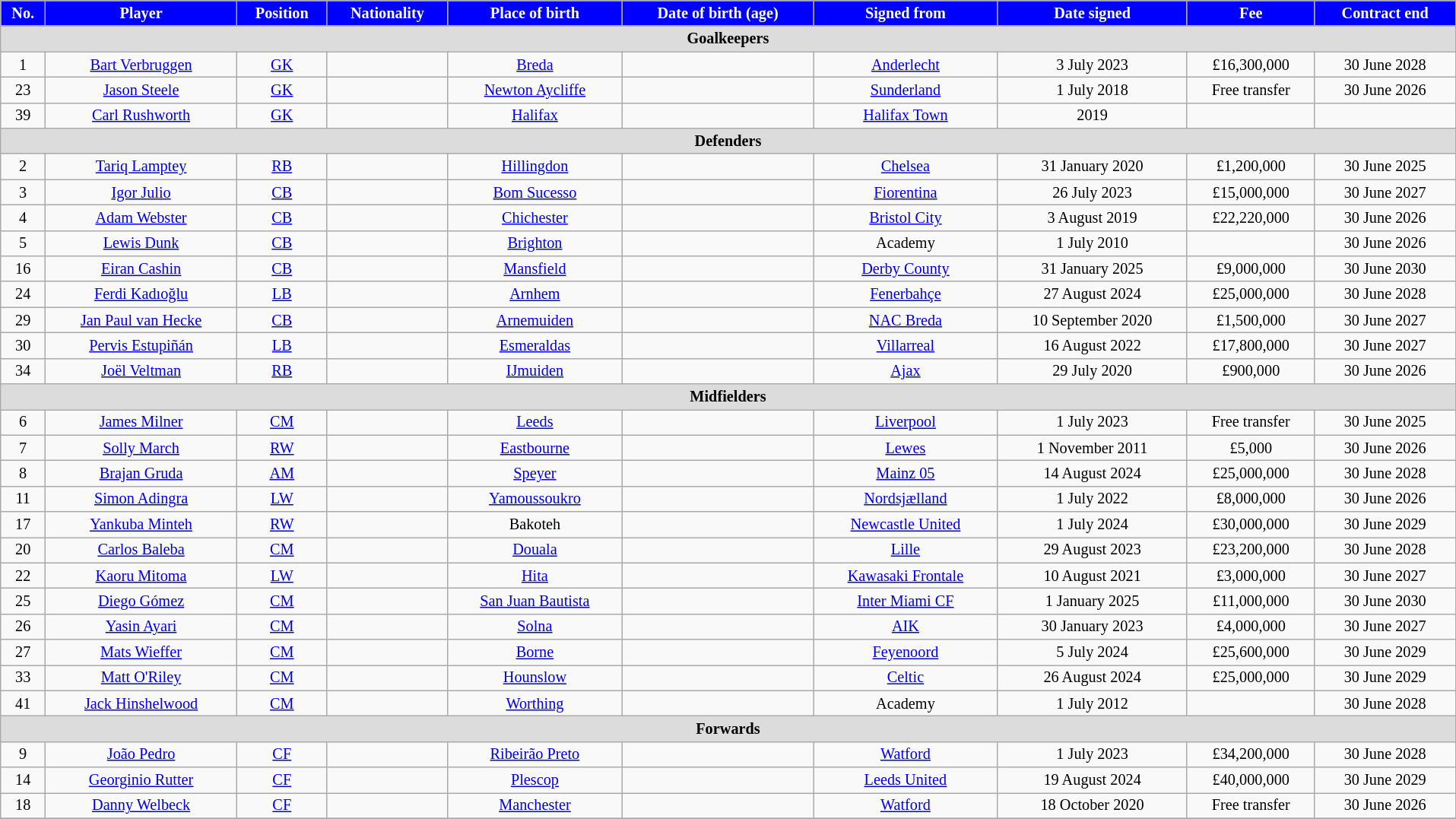<table class="wikitable" style="text-align:center; font-size:84.5%; width:101%;">
<tr>
<th style="color:white; background:#00f; text-align:center;">No.</th>
<th style="color:white; background:#00f; text-align:center;">Player</th>
<th style="color:white; background:#00f; text-align:center;">Position</th>
<th style="color:white; background:#00f; text-align:center;">Nationality</th>
<th style="color:white; background:#00f; text-align:center;">Place of birth</th>
<th style="color:white; background:#00f; text-align:center;">Date of birth (age)</th>
<th style="color:white; background:#00f; text-align:center;">Signed from</th>
<th style="color:white; background:#00f; text-align:center;">Date signed</th>
<th style="color:white; background:#00f; text-align:center;">Fee</th>
<th style="color:white; background:#00f; text-align:center;">Contract end</th>
</tr>
<tr>
<th colspan="14" style="background:#dcdcdc; tepxt-align:center;">Goalkeepers</th>
</tr>
<tr>
<td>1</td>
<td><a href='#'>Bart Verbruggen</a></td>
<td><a href='#'>GK</a></td>
<td></td>
<td><a href='#'>Breda</a></td>
<td></td>
<td> <a href='#'>Anderlecht</a></td>
<td>3 July 2023</td>
<td>£16,300,000</td>
<td>30 June 2028</td>
</tr>
<tr>
<td>23</td>
<td><a href='#'>Jason Steele</a></td>
<td><a href='#'>GK</a></td>
<td></td>
<td><a href='#'>Newton Aycliffe</a></td>
<td></td>
<td><a href='#'>Sunderland</a></td>
<td>1 July 2018</td>
<td>Free transfer</td>
<td>30 June 2026</td>
</tr>
<tr>
<td>39</td>
<td><a href='#'>Carl Rushworth</a></td>
<td><a href='#'>GK</a></td>
<td></td>
<td><a href='#'>Halifax</a></td>
<td></td>
<td><a href='#'>Halifax Town</a></td>
<td>2019</td>
<td></td>
<td></td>
</tr>
<tr>
<th colspan="14" style="background:#dcdcdc; tepxt-align:center;">Defenders</th>
</tr>
<tr>
<td>2</td>
<td><a href='#'>Tariq Lamptey</a></td>
<td><a href='#'>RB</a></td>
<td></td>
<td><a href='#'>Hillingdon</a></td>
<td></td>
<td><a href='#'>Chelsea</a></td>
<td>31 January 2020</td>
<td>£1,200,000</td>
<td>30 June 2025</td>
</tr>
<tr>
<td>3</td>
<td><a href='#'>Igor Julio</a></td>
<td><a href='#'>CB</a></td>
<td></td>
<td><a href='#'>Bom Sucesso</a></td>
<td></td>
<td> <a href='#'>Fiorentina</a></td>
<td>26 July 2023</td>
<td>£15,000,000</td>
<td>30 June 2027</td>
</tr>
<tr>
<td>4</td>
<td><a href='#'>Adam Webster</a></td>
<td><a href='#'>CB</a></td>
<td></td>
<td><a href='#'>Chichester</a></td>
<td></td>
<td><a href='#'>Bristol City</a></td>
<td>3 August 2019</td>
<td>£22,220,000</td>
<td>30 June 2026</td>
</tr>
<tr>
<td>5</td>
<td><a href='#'>Lewis Dunk</a></td>
<td><a href='#'>CB</a></td>
<td></td>
<td><a href='#'>Brighton</a></td>
<td></td>
<td>Academy</td>
<td>1 July 2010</td>
<td></td>
<td>30 June 2026</td>
</tr>
<tr>
<td>16</td>
<td><a href='#'>Eiran Cashin</a></td>
<td><a href='#'>CB</a></td>
<td></td>
<td><a href='#'>Mansfield</a></td>
<td></td>
<td><a href='#'>Derby County</a></td>
<td>31 January 2025</td>
<td>£9,000,000</td>
<td>30 June 2030</td>
</tr>
<tr>
<td>24</td>
<td><a href='#'>Ferdi Kadıoğlu</a></td>
<td><a href='#'>LB</a></td>
<td></td>
<td><a href='#'>Arnhem</a></td>
<td></td>
<td> <a href='#'>Fenerbahçe</a></td>
<td>27 August 2024</td>
<td>£25,000,000</td>
<td>30 June 2028</td>
</tr>
<tr>
<td>29</td>
<td><a href='#'>Jan Paul van Hecke</a></td>
<td><a href='#'>CB</a></td>
<td></td>
<td><a href='#'>Arnemuiden</a></td>
<td></td>
<td> <a href='#'>NAC Breda</a></td>
<td>10 September 2020</td>
<td>£1,500,000</td>
<td>30 June 2027</td>
</tr>
<tr>
<td>30</td>
<td><a href='#'>Pervis Estupiñán</a></td>
<td><a href='#'>LB</a></td>
<td></td>
<td><a href='#'>Esmeraldas</a></td>
<td></td>
<td> <a href='#'>Villarreal</a></td>
<td>16 August 2022</td>
<td>£17,800,000</td>
<td>30 June 2027</td>
</tr>
<tr>
<td>34</td>
<td><a href='#'>Joël Veltman</a></td>
<td><a href='#'>RB</a></td>
<td></td>
<td><a href='#'>IJmuiden</a></td>
<td></td>
<td> <a href='#'>Ajax</a></td>
<td>29 July 2020</td>
<td>£900,000</td>
<td>30 June 2026</td>
</tr>
<tr>
<th colspan="14" style="background:#dcdcdc; tepxt-align:center;">Midfielders</th>
</tr>
<tr>
<td>6</td>
<td><a href='#'>James Milner</a></td>
<td><a href='#'>CM</a></td>
<td></td>
<td><a href='#'>Leeds</a></td>
<td></td>
<td><a href='#'>Liverpool</a></td>
<td>1 July 2023</td>
<td>Free transfer</td>
<td>30 June 2025</td>
</tr>
<tr>
<td>7</td>
<td><a href='#'>Solly March</a></td>
<td><a href='#'>RW</a></td>
<td></td>
<td><a href='#'>Eastbourne</a></td>
<td></td>
<td><a href='#'>Lewes</a></td>
<td>1 November 2011</td>
<td>£5,000</td>
<td>30 June 2026</td>
</tr>
<tr>
<td>8</td>
<td><a href='#'>Brajan Gruda</a></td>
<td><a href='#'>AM</a></td>
<td></td>
<td><a href='#'>Speyer</a></td>
<td></td>
<td> <a href='#'>Mainz 05</a></td>
<td>14 August 2024</td>
<td>£25,000,000</td>
<td>30 June 2028</td>
</tr>
<tr>
<td>11</td>
<td><a href='#'>Simon Adingra</a></td>
<td><a href='#'>LW</a></td>
<td></td>
<td><a href='#'>Yamoussoukro</a></td>
<td></td>
<td> <a href='#'>Nordsjælland</a></td>
<td>1 July 2022</td>
<td>£8,000,000</td>
<td>30 June 2026</td>
</tr>
<tr>
<td>17</td>
<td><a href='#'>Yankuba Minteh</a></td>
<td><a href='#'>RW</a></td>
<td></td>
<td>Bakoteh</td>
<td></td>
<td><a href='#'>Newcastle United</a></td>
<td>1 July 2024</td>
<td>£30,000,000</td>
<td>30 June 2029</td>
</tr>
<tr>
<td>20</td>
<td><a href='#'>Carlos Baleba</a></td>
<td><a href='#'>CM</a></td>
<td></td>
<td><a href='#'>Douala</a></td>
<td></td>
<td> <a href='#'>Lille</a></td>
<td>29 August 2023</td>
<td>£23,200,000</td>
<td>30 June 2028</td>
</tr>
<tr>
<td>22</td>
<td><a href='#'>Kaoru Mitoma</a></td>
<td><a href='#'>LW</a></td>
<td></td>
<td><a href='#'>Hita</a></td>
<td></td>
<td> <a href='#'>Kawasaki Frontale</a></td>
<td>10 August 2021</td>
<td>£3,000,000</td>
<td>30 June 2027</td>
</tr>
<tr>
<td>25</td>
<td><a href='#'>Diego Gómez</a></td>
<td><a href='#'>CM</a></td>
<td></td>
<td><a href='#'>San Juan Bautista</a></td>
<td></td>
<td> <a href='#'>Inter Miami CF</a></td>
<td>1 January 2025</td>
<td>£11,000,000</td>
<td>30 June 2030</td>
</tr>
<tr>
<td>26</td>
<td><a href='#'>Yasin Ayari</a></td>
<td><a href='#'>CM</a></td>
<td></td>
<td><a href='#'>Solna</a></td>
<td></td>
<td> <a href='#'>AIK</a></td>
<td>30 January 2023</td>
<td>£4,000,000</td>
<td>30 June 2027</td>
</tr>
<tr>
<td>27</td>
<td><a href='#'>Mats Wieffer</a></td>
<td><a href='#'>CM</a></td>
<td></td>
<td><a href='#'>Borne</a></td>
<td></td>
<td> <a href='#'>Feyenoord</a></td>
<td>5 July 2024</td>
<td>£25,600,000</td>
<td>30 June 2029</td>
</tr>
<tr>
<td>33</td>
<td><a href='#'>Matt O'Riley</a></td>
<td><a href='#'>CM</a></td>
<td></td>
<td><a href='#'>Hounslow</a></td>
<td></td>
<td> <a href='#'>Celtic</a></td>
<td>26 August 2024</td>
<td>£25,000,000</td>
<td>30 June 2029</td>
</tr>
<tr>
<td>41</td>
<td><a href='#'>Jack Hinshelwood</a></td>
<td><a href='#'>CM</a></td>
<td></td>
<td><a href='#'>Worthing</a></td>
<td></td>
<td>Academy</td>
<td>1 July 2012</td>
<td></td>
<td>30 June 2028</td>
</tr>
<tr>
<th colspan="14" style="background:#dcdcdc; tepxt-align:center;">Forwards</th>
</tr>
<tr>
<td>9</td>
<td><a href='#'>João Pedro</a></td>
<td><a href='#'>CF</a></td>
<td></td>
<td><a href='#'>Ribeirão Preto</a></td>
<td></td>
<td><a href='#'>Watford</a></td>
<td>1 July 2023</td>
<td>£34,200,000</td>
<td>30 June 2028</td>
</tr>
<tr>
<td>14</td>
<td><a href='#'>Georginio Rutter</a></td>
<td><a href='#'>CF</a></td>
<td></td>
<td><a href='#'>Plescop</a></td>
<td></td>
<td><a href='#'>Leeds United</a></td>
<td>19 August 2024</td>
<td>£40,000,000</td>
<td>30 June 2029</td>
</tr>
<tr>
<td>18</td>
<td><a href='#'>Danny Welbeck</a></td>
<td><a href='#'>CF</a></td>
<td></td>
<td><a href='#'>Manchester</a></td>
<td></td>
<td><a href='#'>Watford</a></td>
<td>18 October 2020</td>
<td>Free transfer</td>
<td>30 June 2026<br></td>
</tr>
<tr>
</tr>
</table>
